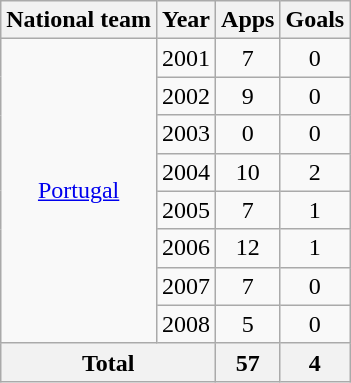<table class="wikitable" style="text-align:center">
<tr>
<th>National team</th>
<th>Year</th>
<th>Apps</th>
<th>Goals</th>
</tr>
<tr>
<td rowspan="8"><a href='#'>Portugal</a></td>
<td>2001</td>
<td>7</td>
<td>0</td>
</tr>
<tr>
<td>2002</td>
<td>9</td>
<td>0</td>
</tr>
<tr>
<td>2003</td>
<td>0</td>
<td>0</td>
</tr>
<tr>
<td>2004</td>
<td>10</td>
<td>2</td>
</tr>
<tr>
<td>2005</td>
<td>7</td>
<td>1</td>
</tr>
<tr>
<td>2006</td>
<td>12</td>
<td>1</td>
</tr>
<tr>
<td>2007</td>
<td>7</td>
<td>0</td>
</tr>
<tr>
<td>2008</td>
<td>5</td>
<td>0</td>
</tr>
<tr>
<th colspan="2">Total</th>
<th>57</th>
<th>4</th>
</tr>
</table>
